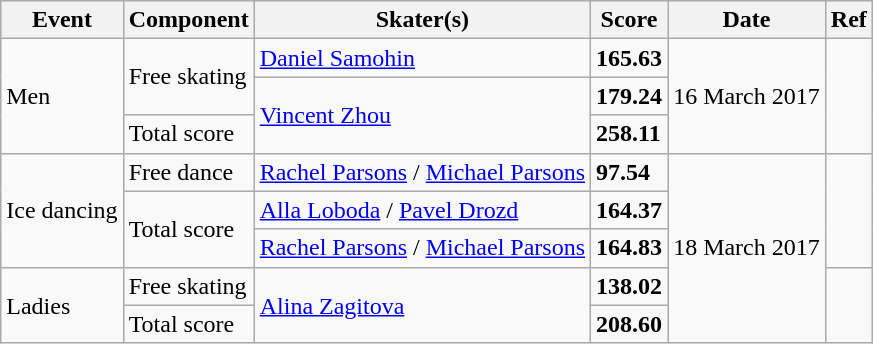<table class="wikitable sortable">
<tr>
<th>Event</th>
<th>Component</th>
<th>Skater(s)</th>
<th>Score</th>
<th>Date</th>
<th>Ref</th>
</tr>
<tr>
<td rowspan=3>Men</td>
<td rowspan=2>Free skating</td>
<td> <a href='#'>Daniel Samohin</a></td>
<td><strong>165.63</strong></td>
<td rowspan=3>16 March 2017</td>
<td rowspan=3></td>
</tr>
<tr>
<td rowspan=2> <a href='#'>Vincent Zhou</a></td>
<td><strong>179.24</strong></td>
</tr>
<tr>
<td>Total score</td>
<td><strong>258.11</strong></td>
</tr>
<tr>
<td rowspan=3>Ice dancing</td>
<td>Free dance</td>
<td> <a href='#'>Rachel Parsons</a> / <a href='#'>Michael Parsons</a></td>
<td><strong>97.54</strong></td>
<td rowspan=5>18 March 2017</td>
<td rowspan=3></td>
</tr>
<tr>
<td rowspan=2>Total score</td>
<td> <a href='#'>Alla Loboda</a> / <a href='#'>Pavel Drozd</a></td>
<td><strong>164.37</strong></td>
</tr>
<tr>
<td> <a href='#'>Rachel Parsons</a> / <a href='#'>Michael Parsons</a></td>
<td><strong>164.83</strong></td>
</tr>
<tr>
<td rowspan=2>Ladies</td>
<td>Free skating</td>
<td rowspan=2> <a href='#'>Alina Zagitova</a></td>
<td><strong>138.02</strong></td>
<td rowspan=2></td>
</tr>
<tr>
<td>Total score</td>
<td><strong>208.60</strong></td>
</tr>
</table>
